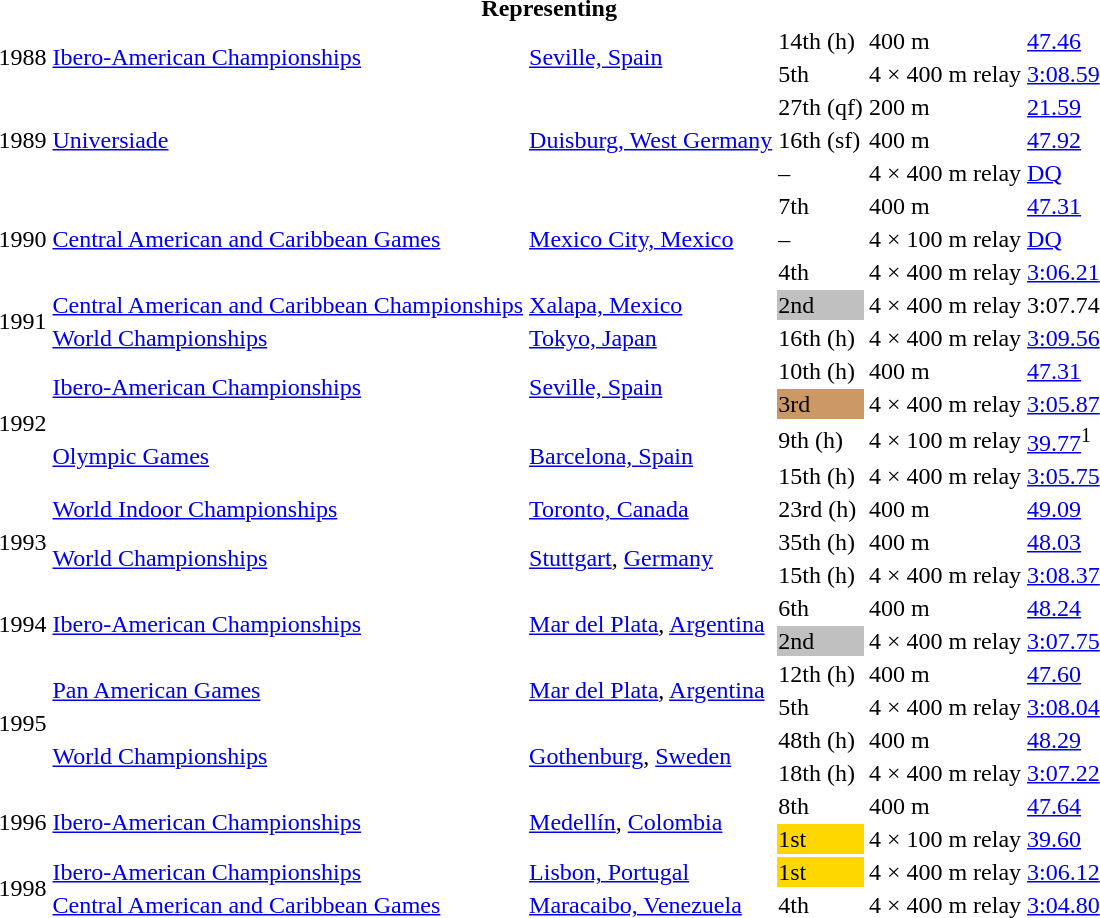<table>
<tr>
<th colspan="6">Representing </th>
</tr>
<tr>
<td rowspan=2>1988</td>
<td rowspan=2><a href='#'>Ibero-American Championships</a></td>
<td rowspan=2><a href='#'>Seville, Spain</a></td>
<td>14th (h)</td>
<td>400 m</td>
<td><a href='#'>47.46</a></td>
</tr>
<tr>
<td>5th</td>
<td>4 × 400 m relay</td>
<td><a href='#'>3:08.59</a></td>
</tr>
<tr>
<td rowspan=3>1989</td>
<td rowspan=3><a href='#'>Universiade</a></td>
<td rowspan=3><a href='#'>Duisburg, West Germany</a></td>
<td>27th (qf)</td>
<td>200 m</td>
<td><a href='#'>21.59</a></td>
</tr>
<tr>
<td>16th (sf)</td>
<td>400 m</td>
<td><a href='#'>47.92</a></td>
</tr>
<tr>
<td>–</td>
<td>4 × 400 m relay</td>
<td><a href='#'>DQ</a></td>
</tr>
<tr>
<td rowspan=3>1990</td>
<td rowspan=3><a href='#'>Central American and Caribbean Games</a></td>
<td rowspan=3><a href='#'>Mexico City, Mexico</a></td>
<td>7th</td>
<td>400 m</td>
<td><a href='#'>47.31</a></td>
</tr>
<tr>
<td>–</td>
<td>4 × 100 m relay</td>
<td><a href='#'>DQ</a></td>
</tr>
<tr>
<td>4th</td>
<td>4 × 400 m relay</td>
<td><a href='#'>3:06.21</a></td>
</tr>
<tr>
<td rowspan=2>1991</td>
<td><a href='#'>Central American and Caribbean Championships</a></td>
<td><a href='#'>Xalapa, Mexico</a></td>
<td bgcolor=silver>2nd</td>
<td>4 × 400 m relay</td>
<td>3:07.74</td>
</tr>
<tr>
<td><a href='#'>World Championships</a></td>
<td><a href='#'>Tokyo, Japan</a></td>
<td>16th (h)</td>
<td>4 × 400 m relay</td>
<td><a href='#'>3:09.56</a></td>
</tr>
<tr>
<td rowspan=4>1992</td>
<td rowspan=2><a href='#'>Ibero-American Championships</a></td>
<td rowspan=2><a href='#'>Seville, Spain</a></td>
<td>10th (h)</td>
<td>400 m</td>
<td><a href='#'>47.31</a></td>
</tr>
<tr>
<td bgcolor=cc9966>3rd</td>
<td>4 × 400 m relay</td>
<td><a href='#'>3:05.87</a></td>
</tr>
<tr>
<td rowspan=2><a href='#'>Olympic Games</a></td>
<td rowspan=2><a href='#'>Barcelona, Spain</a></td>
<td>9th (h)</td>
<td>4 × 100 m relay</td>
<td><a href='#'>39.77</a><sup>1</sup></td>
</tr>
<tr>
<td>15th (h)</td>
<td>4 × 400 m relay</td>
<td><a href='#'>3:05.75</a></td>
</tr>
<tr>
<td rowspan=3>1993</td>
<td><a href='#'>World Indoor Championships</a></td>
<td><a href='#'>Toronto, Canada</a></td>
<td>23rd (h)</td>
<td>400 m</td>
<td><a href='#'>49.09</a></td>
</tr>
<tr>
<td rowspan=2><a href='#'>World Championships</a></td>
<td rowspan=2><a href='#'>Stuttgart</a>, <a href='#'>Germany</a></td>
<td>35th (h)</td>
<td>400 m</td>
<td><a href='#'>48.03</a></td>
</tr>
<tr>
<td>15th (h)</td>
<td>4 × 400 m relay</td>
<td><a href='#'>3:08.37</a></td>
</tr>
<tr>
<td rowspan=2>1994</td>
<td rowspan=2><a href='#'>Ibero-American Championships</a></td>
<td rowspan=2><a href='#'>Mar del Plata</a>, <a href='#'>Argentina</a></td>
<td>6th</td>
<td>400 m</td>
<td><a href='#'>48.24</a></td>
</tr>
<tr>
<td bgcolor=silver>2nd</td>
<td>4 × 400 m relay</td>
<td><a href='#'>3:07.75</a></td>
</tr>
<tr>
<td rowspan=4>1995</td>
<td rowspan=2><a href='#'>Pan American Games</a></td>
<td rowspan=2><a href='#'>Mar del Plata</a>, <a href='#'>Argentina</a></td>
<td>12th (h)</td>
<td>400 m</td>
<td><a href='#'>47.60</a></td>
</tr>
<tr>
<td>5th</td>
<td>4 × 400 m relay</td>
<td><a href='#'>3:08.04</a></td>
</tr>
<tr>
<td rowspan = "2"><a href='#'>World Championships</a></td>
<td rowspan = "2"><a href='#'>Gothenburg</a>, <a href='#'>Sweden</a></td>
<td>48th (h)</td>
<td>400 m</td>
<td><a href='#'>48.29</a></td>
</tr>
<tr>
<td>18th (h)</td>
<td>4 × 400 m relay</td>
<td><a href='#'>3:07.22</a></td>
</tr>
<tr>
<td rowspan = "2">1996</td>
<td rowspan = "2"><a href='#'>Ibero-American Championships</a></td>
<td rowspan = "2"><a href='#'>Medellín</a>, <a href='#'>Colombia</a></td>
<td>8th</td>
<td>400 m</td>
<td><a href='#'>47.64</a></td>
</tr>
<tr>
<td bgcolor=gold>1st</td>
<td>4 × 100 m relay</td>
<td><a href='#'>39.60</a></td>
</tr>
<tr>
<td rowspan=2>1998</td>
<td><a href='#'>Ibero-American Championships</a></td>
<td><a href='#'>Lisbon, Portugal</a></td>
<td bgcolor=gold>1st</td>
<td>4 × 400 m relay</td>
<td><a href='#'>3:06.12</a></td>
</tr>
<tr>
<td><a href='#'>Central American and Caribbean Games</a></td>
<td><a href='#'>Maracaibo, Venezuela</a></td>
<td>4th</td>
<td>4 × 400 m relay</td>
<td><a href='#'>3:04.80</a></td>
</tr>
</table>
